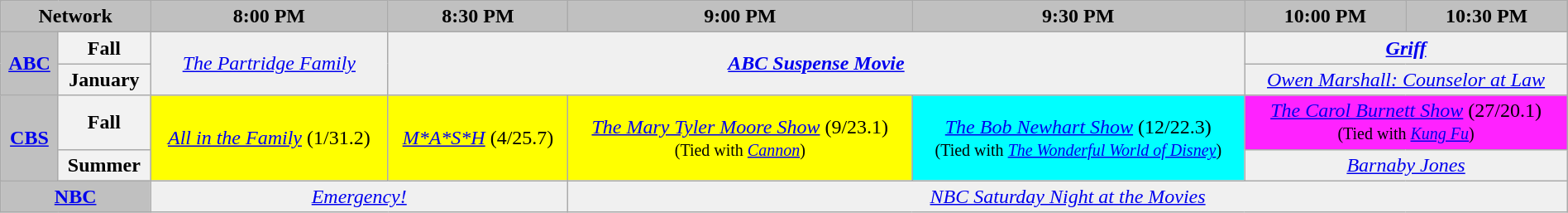<table class="wikitable plainrowheaders" style="width:100%; margin:auto; text-align:center;">
<tr>
<th colspan="2" style="background:silver; text-align:center;">Network</th>
<th style="background:silver; text-align:center;">8:00 PM</th>
<th style="background:silver; text-align:center;">8:30 PM</th>
<th style="background:silver; text-align:center;">9:00 PM</th>
<th style="background:silver; text-align:center;">9:30 PM</th>
<th style="background:silver; text-align:center;">10:00 PM</th>
<th style="background:silver; text-align:center;">10:30 PM</th>
</tr>
<tr>
<th style="background:silver;" rowspan="2"><a href='#'>ABC</a></th>
<th>Fall</th>
<td style="background:#f0f0f0;" rowspan="2"><em><a href='#'>The Partridge Family</a></em></td>
<td style="background:#f0f0f0;" colspan="3" rowspan="2"><strong><em><a href='#'>ABC Suspense Movie</a></em></strong></td>
<td style="background:#f0f0f0;" colspan="2"><strong><em><a href='#'>Griff</a></em></strong></td>
</tr>
<tr>
<th>January</th>
<td style="background:#f0f0f0;" colspan="2"><em><a href='#'>Owen Marshall: Counselor at Law</a></em></td>
</tr>
<tr>
<th style="background:silver;" rowspan="2"><a href='#'>CBS</a></th>
<th>Fall</th>
<td style="background:yellow;" rowspan="2"><em><a href='#'>All in the Family</a></em> (1/31.2)</td>
<td style="background:yellow;" rowspan="2"><em><a href='#'>M*A*S*H</a></em> (4/25.7)</td>
<td style="background:yellow;" rowspan="2"><em><a href='#'>The Mary Tyler Moore Show</a></em> (9/23.1)<br><small>(Tied with <em><a href='#'>Cannon</a></em>)</small></td>
<td style="background:cyan;" rowspan="2"><em><a href='#'>The Bob Newhart Show</a></em> (12/22.3)<br><small>(Tied with <em><a href='#'>The Wonderful World of Disney</a></em>)</small></td>
<td style="background:#FF22FF;" colspan="2"><em><a href='#'>The Carol Burnett Show</a></em> (27/20.1)<br><small>(Tied with <em><a href='#'>Kung Fu</a></em>)</small></td>
</tr>
<tr>
<th>Summer</th>
<td style="background:#f0f0f0;" colspan="2"><em><a href='#'>Barnaby Jones</a></em></td>
</tr>
<tr>
<th style="background:silver;" colspan="2"><a href='#'>NBC</a></th>
<td style="background:#f0f0f0;" colspan="2"><em><a href='#'>Emergency!</a></em></td>
<td style="background:#f0f0f0;" colspan="4"><em><a href='#'>NBC Saturday Night at the Movies</a></em></td>
</tr>
</table>
